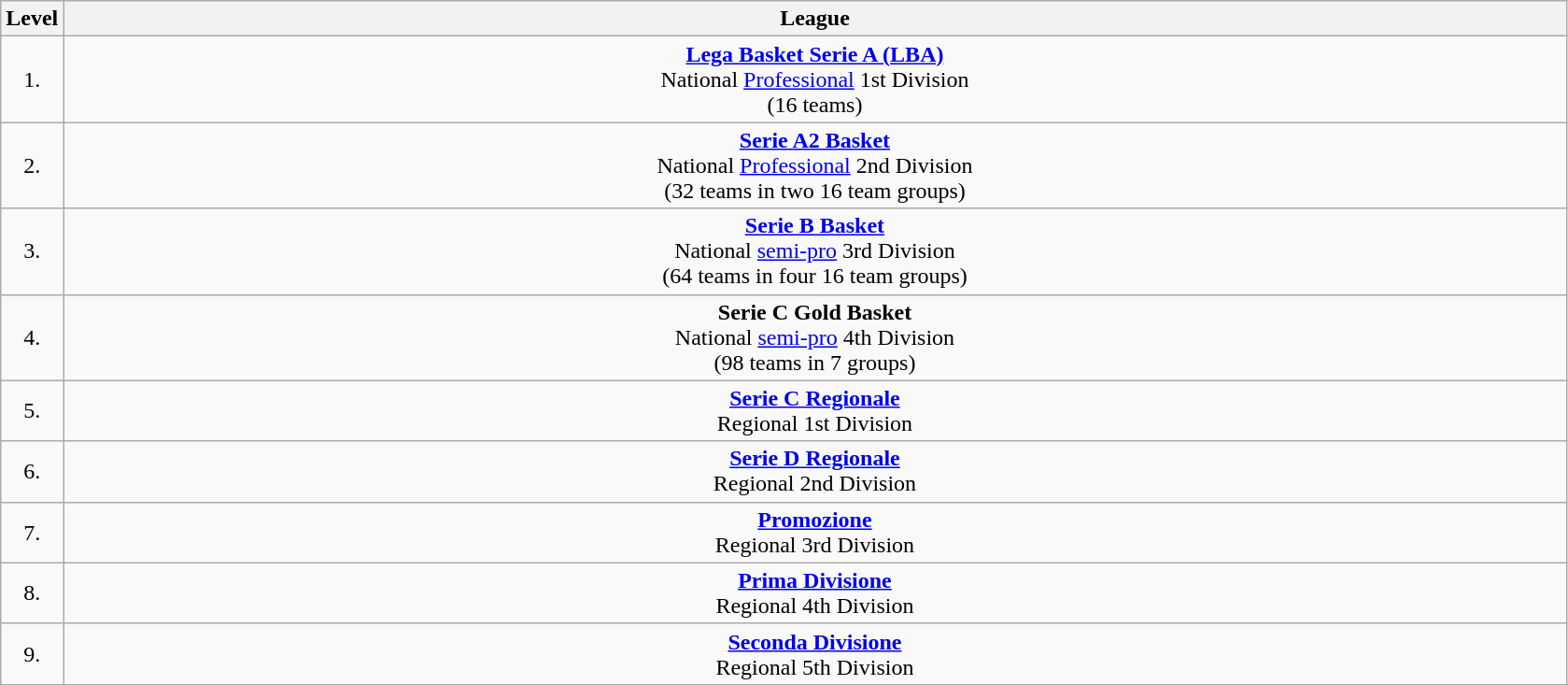<table class="wikitable" style="text-align: center;">
<tr south>
<th colspan="1" width="4%">Level</th>
<th colspan="5" width="96%">League</th>
</tr>
<tr>
<td colspan="1" width="4%">1.</td>
<td colspan="5" width="96%"><strong><a href='#'>Lega Basket Serie A (LBA)</a></strong><br>National <a href='#'>Professional</a> 1st Division<br>(16 teams)</td>
</tr>
<tr>
<td colspan="1" width="4%">2.</td>
<td colspan="5" width="96%"><strong><a href='#'>Serie A2 Basket</a></strong><br>National <a href='#'>Professional</a> 2nd Division<br>(32 teams in two 16 team groups)</td>
</tr>
<tr>
<td colspan="1" width="4%">3.</td>
<td colspan="1" width="96%"><strong><a href='#'>Serie B Basket</a></strong><br>National <a href='#'>semi-pro</a> 3rd Division<br>(64 teams in four 16 team groups)</td>
</tr>
<tr>
<td colspan="1" width="4%">4.</td>
<td colspan="5" width="96%"><strong>Serie C Gold Basket</strong><br>National <a href='#'>semi-pro</a> 4th Division<br>(98 teams in 7 groups)</td>
</tr>
<tr>
<td colspan="1" width="4%">5.</td>
<td colspan="5" width="96%"><strong><a href='#'>Serie C Regionale</a></strong><br>Regional 1st Division<br></td>
</tr>
<tr>
<td colspan="1" width="4%">6.</td>
<td colspan="5" width="96%"><strong><a href='#'>Serie D Regionale</a></strong><br>Regional 2nd Division<br></td>
</tr>
<tr>
<td colspan="1" width="4%">7.</td>
<td colspan="5" width="96%"><strong><a href='#'>Promozione</a></strong><br>Regional 3rd Division<br></td>
</tr>
<tr>
<td colspan="1" width="4%">8.</td>
<td colspan="5" width="96%"><strong><a href='#'>Prima Divisione</a></strong><br>Regional 4th Division<br></td>
</tr>
<tr>
<td colspan="1" width="4%">9.</td>
<td colspan="5" width="96%"><strong><a href='#'>Seconda Divisione</a></strong><br>Regional 5th Division<br></td>
</tr>
</table>
